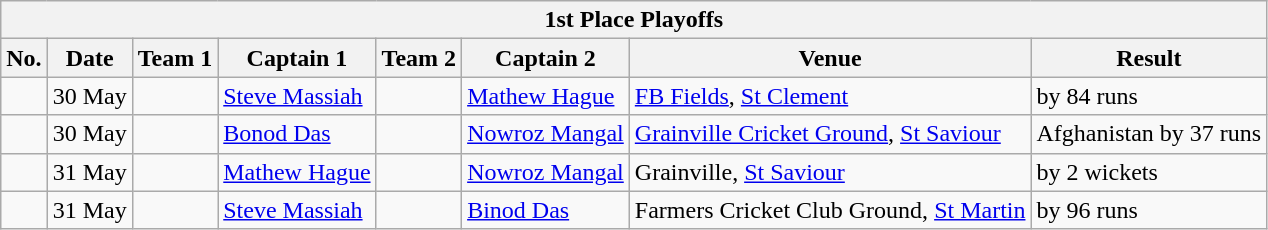<table class="wikitable">
<tr>
<th colspan="8">1st Place Playoffs</th>
</tr>
<tr>
<th>No.</th>
<th>Date</th>
<th>Team 1</th>
<th>Captain 1</th>
<th>Team 2</th>
<th>Captain 2</th>
<th>Venue</th>
<th>Result</th>
</tr>
<tr>
<td> </td>
<td>30 May</td>
<td></td>
<td><a href='#'>Steve Massiah</a></td>
<td></td>
<td><a href='#'>Mathew Hague</a></td>
<td><a href='#'>FB Fields</a>, <a href='#'>St Clement</a></td>
<td> by 84 runs</td>
</tr>
<tr>
<td> </td>
<td>30 May</td>
<td></td>
<td><a href='#'>Bonod Das</a></td>
<td></td>
<td><a href='#'>Nowroz Mangal</a></td>
<td><a href='#'>Grainville Cricket Ground</a>, <a href='#'>St Saviour</a></td>
<td>Afghanistan by 37 runs</td>
</tr>
<tr>
<td> </td>
<td>31 May</td>
<td></td>
<td><a href='#'>Mathew Hague</a></td>
<td></td>
<td><a href='#'>Nowroz Mangal</a></td>
<td>Grainville, <a href='#'>St Saviour</a></td>
<td> by 2 wickets</td>
</tr>
<tr>
<td> </td>
<td>31 May</td>
<td></td>
<td><a href='#'>Steve Massiah</a></td>
<td></td>
<td><a href='#'>Binod Das</a></td>
<td>Farmers Cricket Club Ground, <a href='#'>St Martin</a></td>
<td> by 96 runs</td>
</tr>
</table>
